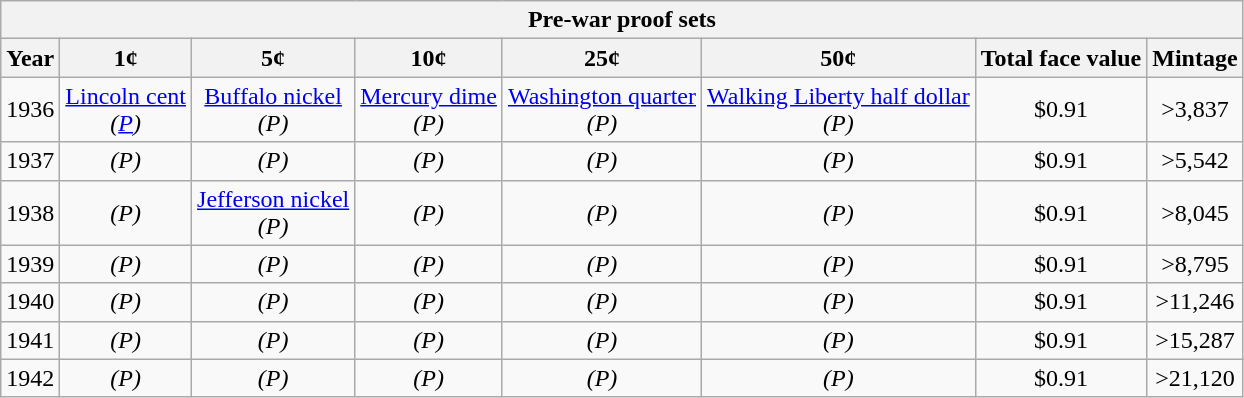<table class="wikitable mw-collapsible mw-collapsed">
<tr>
<th colspan="8">Pre-war proof sets</th>
</tr>
<tr>
<th align="center">Year</th>
<th align="center">1¢</th>
<th align="center">5¢</th>
<th align="center">10¢</th>
<th align="center">25¢</th>
<th align="center">50¢</th>
<th align="center">Total face value</th>
<th align="center">Mintage</th>
</tr>
<tr>
<td align="center">1936</td>
<td align="center"><a href='#'>Lincoln cent</a><br><em>(<a href='#'>P</a>)</em></td>
<td align="center"><a href='#'>Buffalo nickel</a><br><em>(P)</em></td>
<td align="center"><a href='#'>Mercury dime</a><br><em>(P)</em></td>
<td align="center"><a href='#'>Washington quarter</a><br><em>(P)</em></td>
<td align="center"><a href='#'>Walking Liberty half dollar</a><br><em>(P)</em></td>
<td align="center">$0.91</td>
<td align="center">>3,837</td>
</tr>
<tr>
<td align="center">1937</td>
<td align="center"><em>(P)</em></td>
<td align="center"><em>(P)</em></td>
<td align="center"><em>(P)</em></td>
<td align="center"><em>(P)</em></td>
<td align="center"><em>(P)</em></td>
<td align="center">$0.91</td>
<td align="center">>5,542</td>
</tr>
<tr>
<td align="center">1938</td>
<td align="center"><em>(P)</em></td>
<td align="center"><a href='#'>Jefferson nickel</a><br><em>(P)</em></td>
<td align="center"><em>(P)</em></td>
<td align="center"><em>(P)</em></td>
<td align="center"><em>(P)</em></td>
<td align="center">$0.91</td>
<td align="center">>8,045</td>
</tr>
<tr>
<td align="center">1939</td>
<td align="center"><em>(P)</em></td>
<td align="center"><em>(P)</em></td>
<td align="center"><em>(P)</em></td>
<td align="center"><em>(P)</em></td>
<td align="center"><em>(P)</em></td>
<td align="center">$0.91</td>
<td align="center">>8,795</td>
</tr>
<tr>
<td align="center">1940</td>
<td align="center"><em>(P)</em></td>
<td align="center"><em>(P)</em></td>
<td align="center"><em>(P)</em></td>
<td align="center"><em>(P)</em></td>
<td align="center"><em>(P)</em></td>
<td align="center">$0.91</td>
<td align="center">>11,246</td>
</tr>
<tr>
<td align="center">1941</td>
<td align="center"><em>(P)</em></td>
<td align="center"><em>(P)</em></td>
<td align="center"><em>(P)</em></td>
<td align="center"><em>(P)</em></td>
<td align="center"><em>(P)</em></td>
<td align="center">$0.91</td>
<td align="center">>15,287</td>
</tr>
<tr>
<td align="center">1942</td>
<td align="center"><em>(P)</em></td>
<td align="center"><em>(P)</em></td>
<td align="center"><em>(P)</em></td>
<td align="center"><em>(P)</em></td>
<td align="center"><em>(P)</em></td>
<td align="center">$0.91</td>
<td align="center">>21,120</td>
</tr>
</table>
